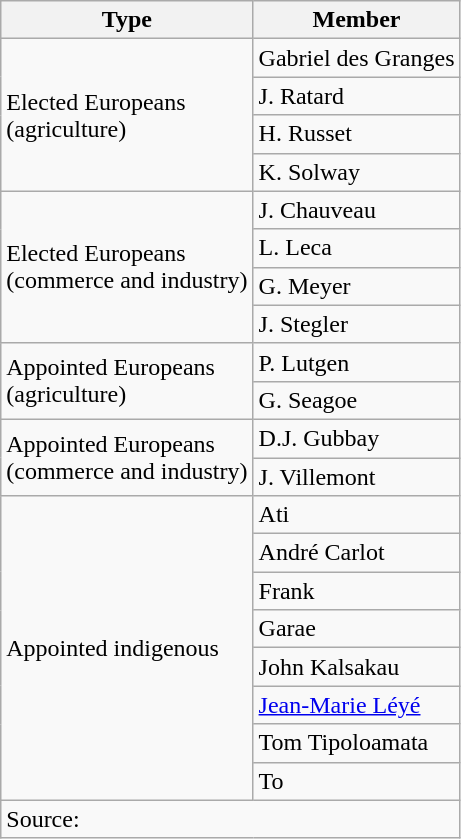<table class=wikitable>
<tr>
<th>Type</th>
<th>Member</th>
</tr>
<tr>
<td rowspan=4>Elected Europeans<br>(agriculture)</td>
<td>Gabriel des Granges</td>
</tr>
<tr>
<td>J. Ratard</td>
</tr>
<tr>
<td>H. Russet</td>
</tr>
<tr>
<td>K. Solway</td>
</tr>
<tr>
<td rowspan=4>Elected Europeans<br>(commerce and industry)</td>
<td>J. Chauveau</td>
</tr>
<tr>
<td>L. Leca</td>
</tr>
<tr>
<td>G. Meyer</td>
</tr>
<tr>
<td>J. Stegler</td>
</tr>
<tr>
<td rowspan=2>Appointed Europeans<br>(agriculture)</td>
<td>P. Lutgen</td>
</tr>
<tr>
<td>G. Seagoe</td>
</tr>
<tr>
<td rowspan=2>Appointed Europeans<br>(commerce and industry)</td>
<td>D.J. Gubbay</td>
</tr>
<tr>
<td>J. Villemont</td>
</tr>
<tr>
<td rowspan=8>Appointed indigenous</td>
<td>Ati</td>
</tr>
<tr>
<td>André Carlot</td>
</tr>
<tr>
<td>Frank</td>
</tr>
<tr>
<td>Garae</td>
</tr>
<tr>
<td>John Kalsakau</td>
</tr>
<tr>
<td><a href='#'>Jean-Marie Léyé</a></td>
</tr>
<tr>
<td>Tom Tipoloamata</td>
</tr>
<tr>
<td>To</td>
</tr>
<tr>
<td colspan=2>Source: </td>
</tr>
</table>
